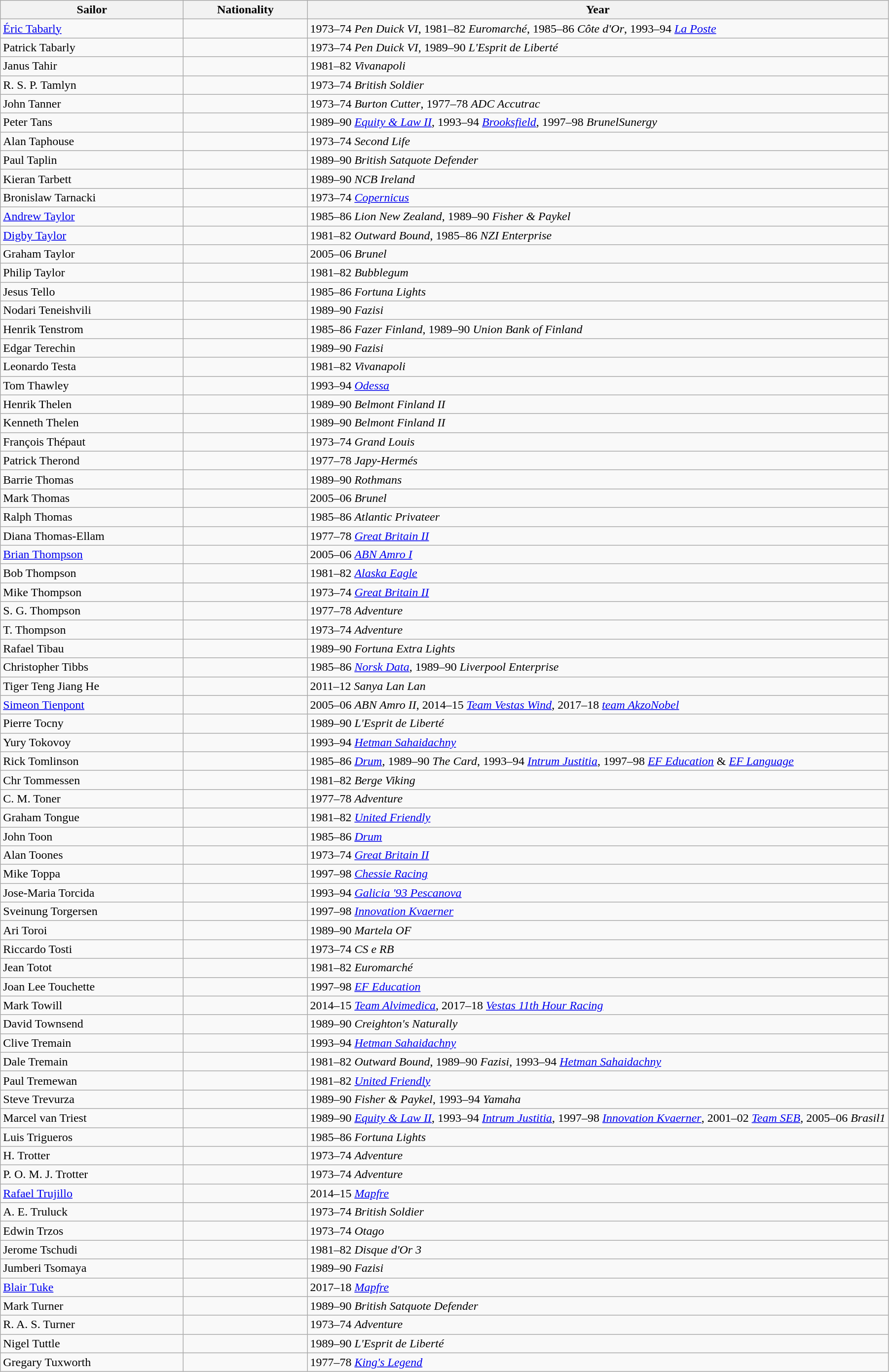<table class=wikitable>
<tr>
<th style="width:15em">Sailor</th>
<th style="width:10em">Nationality</th>
<th>Year</th>
</tr>
<tr>
<td><a href='#'>Éric Tabarly</a></td>
<td></td>
<td>1973–74 <em>Pen Duick VI</em>, 1981–82 <em>Euromarché</em>, 1985–86 <em>Côte d'Or</em>, 1993–94 <em><a href='#'>La Poste</a></em></td>
</tr>
<tr>
<td>Patrick Tabarly</td>
<td></td>
<td>1973–74 <em>Pen Duick VI</em>, 1989–90 <em>L'Esprit de Liberté</em></td>
</tr>
<tr>
<td>Janus Tahir</td>
<td></td>
<td>1981–82 <em>Vivanapoli</em></td>
</tr>
<tr>
<td>R. S. P. Tamlyn</td>
<td></td>
<td>1973–74 <em>British Soldier</em></td>
</tr>
<tr>
<td>John Tanner</td>
<td></td>
<td>1973–74 <em>Burton Cutter</em>, 1977–78 <em>ADC Accutrac</em></td>
</tr>
<tr>
<td>Peter Tans</td>
<td></td>
<td>1989–90 <em><a href='#'>Equity & Law II</a></em>, 1993–94 <em><a href='#'>Brooksfield</a></em>, 1997–98 <em>BrunelSunergy</em></td>
</tr>
<tr>
<td>Alan Taphouse</td>
<td></td>
<td>1973–74 <em>Second Life</em></td>
</tr>
<tr>
<td>Paul Taplin</td>
<td></td>
<td>1989–90 <em>British Satquote Defender</em></td>
</tr>
<tr>
<td>Kieran Tarbett</td>
<td></td>
<td>1989–90 <em>NCB Ireland</em></td>
</tr>
<tr>
<td>Bronislaw Tarnacki</td>
<td></td>
<td>1973–74 <em><a href='#'>Copernicus</a></em></td>
</tr>
<tr>
<td><a href='#'>Andrew Taylor</a></td>
<td></td>
<td>1985–86 <em>Lion New Zealand</em>, 1989–90 <em>Fisher & Paykel</em></td>
</tr>
<tr>
<td><a href='#'>Digby Taylor</a></td>
<td></td>
<td>1981–82 <em>Outward Bound</em>, 1985–86 <em>NZI Enterprise</em></td>
</tr>
<tr>
<td>Graham Taylor</td>
<td></td>
<td>2005–06 <em>Brunel</em></td>
</tr>
<tr>
<td>Philip Taylor</td>
<td></td>
<td>1981–82 <em>Bubblegum</em></td>
</tr>
<tr>
<td>Jesus Tello</td>
<td></td>
<td>1985–86 <em>Fortuna Lights</em></td>
</tr>
<tr>
<td>Nodari Teneishvili</td>
<td></td>
<td>1989–90 <em>Fazisi</em></td>
</tr>
<tr>
<td>Henrik Tenstrom</td>
<td></td>
<td>1985–86 <em>Fazer Finland</em>, 1989–90 <em>Union Bank of Finland</em></td>
</tr>
<tr>
<td>Edgar Terechin</td>
<td></td>
<td>1989–90 <em>Fazisi</em></td>
</tr>
<tr>
<td>Leonardo Testa</td>
<td></td>
<td>1981–82 <em>Vivanapoli</em></td>
</tr>
<tr>
<td>Tom Thawley</td>
<td></td>
<td>1993–94 <em><a href='#'>Odessa</a></em></td>
</tr>
<tr>
<td>Henrik Thelen</td>
<td></td>
<td>1989–90 <em>Belmont Finland II</em></td>
</tr>
<tr>
<td>Kenneth Thelen</td>
<td></td>
<td>1989–90 <em>Belmont Finland II</em></td>
</tr>
<tr>
<td>François Thépaut</td>
<td></td>
<td>1973–74 <em>Grand Louis</em></td>
</tr>
<tr>
<td>Patrick Therond</td>
<td></td>
<td>1977–78 <em>Japy-Hermés</em></td>
</tr>
<tr>
<td>Barrie Thomas</td>
<td></td>
<td>1989–90 <em>Rothmans</em></td>
</tr>
<tr>
<td>Mark Thomas</td>
<td></td>
<td>2005–06 <em>Brunel</em></td>
</tr>
<tr>
<td>Ralph Thomas</td>
<td></td>
<td>1985–86 <em>Atlantic Privateer</em></td>
</tr>
<tr>
<td>Diana Thomas-Ellam</td>
<td></td>
<td>1977–78 <em><a href='#'>Great Britain II</a></em></td>
</tr>
<tr>
<td><a href='#'>Brian Thompson</a></td>
<td></td>
<td>2005–06 <em><a href='#'>ABN Amro I</a></em></td>
</tr>
<tr>
<td>Bob Thompson</td>
<td></td>
<td>1981–82 <em><a href='#'>Alaska Eagle</a></em></td>
</tr>
<tr>
<td>Mike Thompson</td>
<td></td>
<td>1973–74 <em><a href='#'>Great Britain II</a></em></td>
</tr>
<tr>
<td>S. G. Thompson</td>
<td></td>
<td>1977–78 <em>Adventure</em></td>
</tr>
<tr>
<td>T. Thompson</td>
<td></td>
<td>1973–74 <em>Adventure</em></td>
</tr>
<tr>
<td>Rafael Tibau</td>
<td></td>
<td>1989–90 <em>Fortuna Extra Lights</em></td>
</tr>
<tr>
<td>Christopher Tibbs</td>
<td></td>
<td>1985–86 <em><a href='#'>Norsk Data</a></em>, 1989–90 <em>Liverpool Enterprise</em></td>
</tr>
<tr>
<td>Tiger Teng Jiang He</td>
<td></td>
<td>2011–12 <em>Sanya Lan Lan</em></td>
</tr>
<tr>
<td><a href='#'>Simeon Tienpont</a></td>
<td></td>
<td>2005–06 <em>ABN Amro II</em>, 2014–15 <em><a href='#'>Team Vestas Wind</a></em>, 2017–18 <em><a href='#'>team AkzoNobel</a></em></td>
</tr>
<tr>
<td>Pierre Tocny</td>
<td></td>
<td>1989–90 <em>L'Esprit de Liberté</em></td>
</tr>
<tr>
<td>Yury Tokovoy</td>
<td></td>
<td>1993–94 <em><a href='#'>Hetman Sahaidachny</a></em></td>
</tr>
<tr>
<td>Rick Tomlinson</td>
<td></td>
<td>1985–86 <em><a href='#'>Drum</a></em>, 1989–90 <em>The Card</em>, 1993–94 <em><a href='#'>Intrum Justitia</a></em>, 1997–98 <em><a href='#'>EF Education</a></em> & <em><a href='#'>EF Language</a></em></td>
</tr>
<tr>
<td>Chr Tommessen</td>
<td></td>
<td>1981–82 <em>Berge Viking</em></td>
</tr>
<tr>
<td>C. M. Toner</td>
<td></td>
<td>1977–78 <em>Adventure</em></td>
</tr>
<tr>
<td>Graham Tongue</td>
<td></td>
<td>1981–82 <em><a href='#'>United Friendly</a></em></td>
</tr>
<tr>
<td>John Toon</td>
<td></td>
<td>1985–86 <em><a href='#'>Drum</a></em></td>
</tr>
<tr>
<td>Alan Toones</td>
<td></td>
<td>1973–74 <em><a href='#'>Great Britain II</a></em></td>
</tr>
<tr>
<td>Mike Toppa</td>
<td></td>
<td>1997–98 <em><a href='#'>Chessie Racing</a></em></td>
</tr>
<tr>
<td>Jose-Maria Torcida</td>
<td></td>
<td>1993–94 <em><a href='#'>Galicia '93 Pescanova</a></em></td>
</tr>
<tr>
<td>Sveinung Torgersen</td>
<td></td>
<td>1997–98 <em><a href='#'>Innovation Kvaerner</a></em></td>
</tr>
<tr>
<td>Ari Toroi</td>
<td></td>
<td>1989–90 <em>Martela OF</em></td>
</tr>
<tr>
<td>Riccardo Tosti</td>
<td></td>
<td>1973–74 <em>CS e RB</em></td>
</tr>
<tr>
<td>Jean Totot</td>
<td></td>
<td>1981–82 <em>Euromarché</em></td>
</tr>
<tr>
<td>Joan Lee Touchette</td>
<td></td>
<td>1997–98 <em><a href='#'>EF Education</a></em></td>
</tr>
<tr>
<td>Mark Towill</td>
<td></td>
<td>2014–15 <em><a href='#'>Team Alvimedica</a></em>, 2017–18 <em><a href='#'>Vestas 11th Hour Racing</a></em></td>
</tr>
<tr>
<td>David Townsend</td>
<td></td>
<td>1989–90 <em>Creighton's Naturally</em></td>
</tr>
<tr>
<td>Clive Tremain</td>
<td></td>
<td>1993–94 <em><a href='#'>Hetman Sahaidachny</a></em></td>
</tr>
<tr>
<td>Dale Tremain</td>
<td></td>
<td>1981–82 <em>Outward Bound</em>, 1989–90 <em>Fazisi</em>, 1993–94 <em><a href='#'>Hetman Sahaidachny</a></em></td>
</tr>
<tr>
<td>Paul Tremewan</td>
<td></td>
<td>1981–82 <em><a href='#'>United Friendly</a></em></td>
</tr>
<tr>
<td>Steve Trevurza</td>
<td></td>
<td>1989–90 <em>Fisher & Paykel</em>, 1993–94 <em>Yamaha</em></td>
</tr>
<tr>
<td>Marcel van Triest</td>
<td></td>
<td>1989–90 <em><a href='#'>Equity & Law II</a></em>, 1993–94 <em><a href='#'>Intrum Justitia</a></em>, 1997–98 <em><a href='#'>Innovation Kvaerner</a></em>, 2001–02 <em><a href='#'>Team SEB</a></em>, 2005–06 <em>Brasil1</em></td>
</tr>
<tr>
<td>Luis Trigueros</td>
<td></td>
<td>1985–86 <em>Fortuna Lights</em></td>
</tr>
<tr>
<td>H. Trotter</td>
<td></td>
<td>1973–74 <em>Adventure</em></td>
</tr>
<tr>
<td>P. O. M. J. Trotter</td>
<td></td>
<td>1973–74 <em>Adventure</em></td>
</tr>
<tr>
<td><a href='#'>Rafael Trujillo</a></td>
<td></td>
<td>2014–15 <em><a href='#'>Mapfre</a></em></td>
</tr>
<tr>
<td>A. E. Truluck</td>
<td></td>
<td>1973–74 <em>British Soldier</em></td>
</tr>
<tr>
<td>Edwin Trzos</td>
<td></td>
<td>1973–74 <em>Otago</em></td>
</tr>
<tr>
<td>Jerome Tschudi</td>
<td></td>
<td>1981–82 <em>Disque d'Or 3</em></td>
</tr>
<tr>
<td>Jumberi Tsomaya</td>
<td></td>
<td>1989–90 <em>Fazisi</em></td>
</tr>
<tr>
<td><a href='#'>Blair Tuke</a></td>
<td></td>
<td>2017–18 <em><a href='#'>Mapfre</a></em></td>
</tr>
<tr>
<td>Mark Turner</td>
<td></td>
<td>1989–90 <em>British Satquote Defender</em></td>
</tr>
<tr>
<td>R. A. S. Turner</td>
<td></td>
<td>1973–74 <em>Adventure</em></td>
</tr>
<tr>
<td>Nigel Tuttle</td>
<td></td>
<td>1989–90 <em>L'Esprit de Liberté</em></td>
</tr>
<tr>
<td>Gregary Tuxworth</td>
<td></td>
<td>1977–78 <em><a href='#'>King's Legend</a></em></td>
</tr>
</table>
